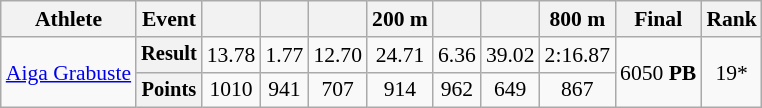<table class="wikitable" style="font-size:90%">
<tr>
<th>Athlete</th>
<th>Event</th>
<th></th>
<th></th>
<th></th>
<th>200 m</th>
<th></th>
<th></th>
<th>800 m</th>
<th>Final</th>
<th>Rank</th>
</tr>
<tr align=center>
<td rowspan=2 align=left><a href='#'>Aiga Grabuste</a></td>
<th style="font-size:95%">Result</th>
<td>13.78</td>
<td>1.77</td>
<td>12.70</td>
<td>24.71</td>
<td>6.36</td>
<td>39.02</td>
<td>2:16.87</td>
<td rowspan=2>6050 <strong>PB</strong></td>
<td rowspan=2>19*</td>
</tr>
<tr align=center>
<th style="font-size:95%">Points</th>
<td>1010</td>
<td>941</td>
<td>707</td>
<td>914</td>
<td>962</td>
<td>649</td>
<td>867</td>
</tr>
</table>
